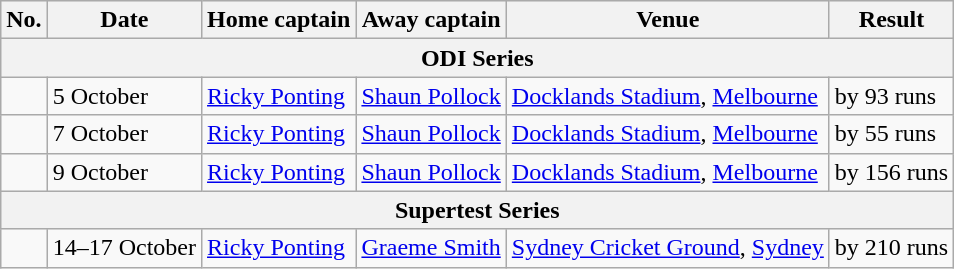<table class="wikitable">
<tr style="background:#efefef;">
<th>No.</th>
<th>Date</th>
<th>Home captain</th>
<th>Away captain</th>
<th>Venue</th>
<th>Result</th>
</tr>
<tr>
<th colspan="7">ODI Series</th>
</tr>
<tr>
<td></td>
<td>5 October</td>
<td><a href='#'>Ricky Ponting</a></td>
<td><a href='#'>Shaun Pollock</a></td>
<td><a href='#'>Docklands Stadium</a>, <a href='#'>Melbourne</a></td>
<td> by 93 runs</td>
</tr>
<tr>
<td></td>
<td>7 October</td>
<td><a href='#'>Ricky Ponting</a></td>
<td><a href='#'>Shaun Pollock</a></td>
<td><a href='#'>Docklands Stadium</a>, <a href='#'>Melbourne</a></td>
<td> by 55 runs</td>
</tr>
<tr>
<td></td>
<td>9 October</td>
<td><a href='#'>Ricky Ponting</a></td>
<td><a href='#'>Shaun Pollock</a></td>
<td><a href='#'>Docklands Stadium</a>, <a href='#'>Melbourne</a></td>
<td> by 156 runs</td>
</tr>
<tr>
<th colspan="7">Supertest Series</th>
</tr>
<tr>
<td></td>
<td>14–17 October</td>
<td><a href='#'>Ricky Ponting</a></td>
<td><a href='#'>Graeme Smith</a></td>
<td><a href='#'>Sydney Cricket Ground</a>, <a href='#'>Sydney</a></td>
<td> by 210 runs</td>
</tr>
</table>
